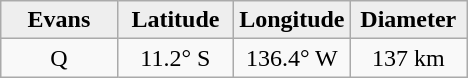<table class="wikitable">
<tr>
<th width="25%" style="background:#eeeeee;">Evans</th>
<th width="25%" style="background:#eeeeee;">Latitude</th>
<th width="25%" style="background:#eeeeee;">Longitude</th>
<th width="25%" style="background:#eeeeee;">Diameter</th>
</tr>
<tr>
<td align="center">Q</td>
<td align="center">11.2° S</td>
<td align="center">136.4° W</td>
<td align="center">137 km</td>
</tr>
</table>
